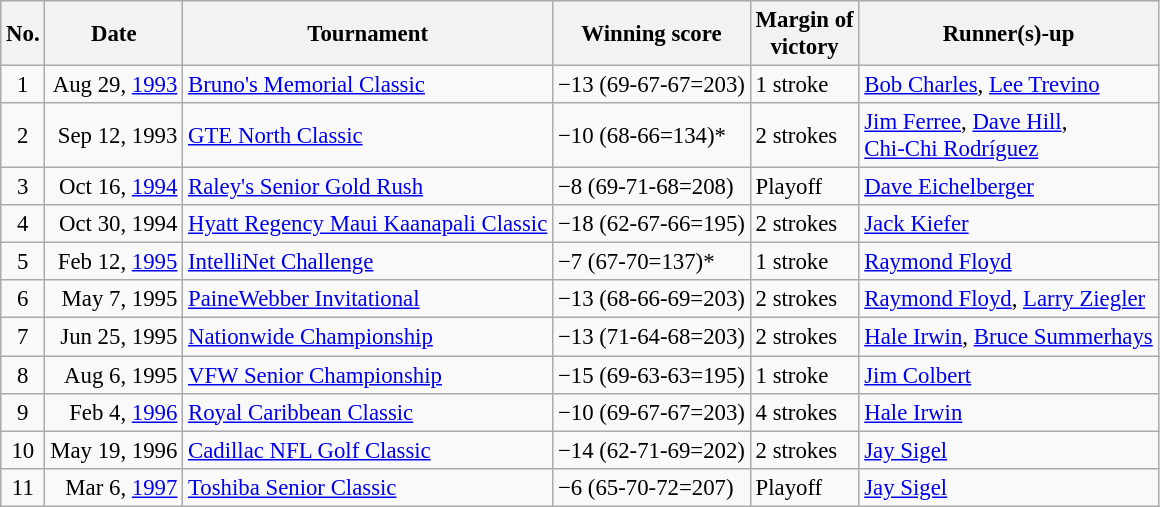<table class="wikitable" style="font-size:95%;">
<tr>
<th>No.</th>
<th>Date</th>
<th>Tournament</th>
<th>Winning score</th>
<th>Margin of<br>victory</th>
<th>Runner(s)-up</th>
</tr>
<tr>
<td align=center>1</td>
<td align=right>Aug 29, <a href='#'>1993</a></td>
<td><a href='#'>Bruno's Memorial Classic</a></td>
<td>−13 (69-67-67=203)</td>
<td>1 stroke</td>
<td> <a href='#'>Bob Charles</a>,  <a href='#'>Lee Trevino</a></td>
</tr>
<tr>
<td align=center>2</td>
<td align=right>Sep 12, 1993</td>
<td><a href='#'>GTE North Classic</a></td>
<td>−10 (68-66=134)*</td>
<td>2 strokes</td>
<td> <a href='#'>Jim Ferree</a>,  <a href='#'>Dave Hill</a>,<br> <a href='#'>Chi-Chi Rodríguez</a></td>
</tr>
<tr>
<td align=center>3</td>
<td align=right>Oct 16, <a href='#'>1994</a></td>
<td><a href='#'>Raley's Senior Gold Rush</a></td>
<td>−8 (69-71-68=208)</td>
<td>Playoff</td>
<td> <a href='#'>Dave Eichelberger</a></td>
</tr>
<tr>
<td align=center>4</td>
<td align=right>Oct 30, 1994</td>
<td><a href='#'>Hyatt Regency Maui Kaanapali Classic</a></td>
<td>−18 (62-67-66=195)</td>
<td>2 strokes</td>
<td> <a href='#'>Jack Kiefer</a></td>
</tr>
<tr>
<td align=center>5</td>
<td align=right>Feb 12, <a href='#'>1995</a></td>
<td><a href='#'>IntelliNet Challenge</a></td>
<td>−7 (67-70=137)*</td>
<td>1 stroke</td>
<td> <a href='#'>Raymond Floyd</a></td>
</tr>
<tr>
<td align=center>6</td>
<td align=right>May 7, 1995</td>
<td><a href='#'>PaineWebber Invitational</a></td>
<td>−13 (68-66-69=203)</td>
<td>2 strokes</td>
<td> <a href='#'>Raymond Floyd</a>,  <a href='#'>Larry Ziegler</a></td>
</tr>
<tr>
<td align=center>7</td>
<td align=right>Jun 25, 1995</td>
<td><a href='#'>Nationwide Championship</a></td>
<td>−13 (71-64-68=203)</td>
<td>2 strokes</td>
<td> <a href='#'>Hale Irwin</a>,  <a href='#'>Bruce Summerhays</a></td>
</tr>
<tr>
<td align=center>8</td>
<td align=right>Aug 6, 1995</td>
<td><a href='#'>VFW Senior Championship</a></td>
<td>−15 (69-63-63=195)</td>
<td>1 stroke</td>
<td> <a href='#'>Jim Colbert</a></td>
</tr>
<tr>
<td align=center>9</td>
<td align=right>Feb 4, <a href='#'>1996</a></td>
<td><a href='#'>Royal Caribbean Classic</a></td>
<td>−10 (69-67-67=203)</td>
<td>4 strokes</td>
<td> <a href='#'>Hale Irwin</a></td>
</tr>
<tr>
<td align=center>10</td>
<td align=right>May 19, 1996</td>
<td><a href='#'>Cadillac NFL Golf Classic</a></td>
<td>−14 (62-71-69=202)</td>
<td>2 strokes</td>
<td> <a href='#'>Jay Sigel</a></td>
</tr>
<tr>
<td align=center>11</td>
<td align=right>Mar 6, <a href='#'>1997</a></td>
<td><a href='#'>Toshiba Senior Classic</a></td>
<td>−6 (65-70-72=207)</td>
<td>Playoff</td>
<td> <a href='#'>Jay Sigel</a></td>
</tr>
</table>
